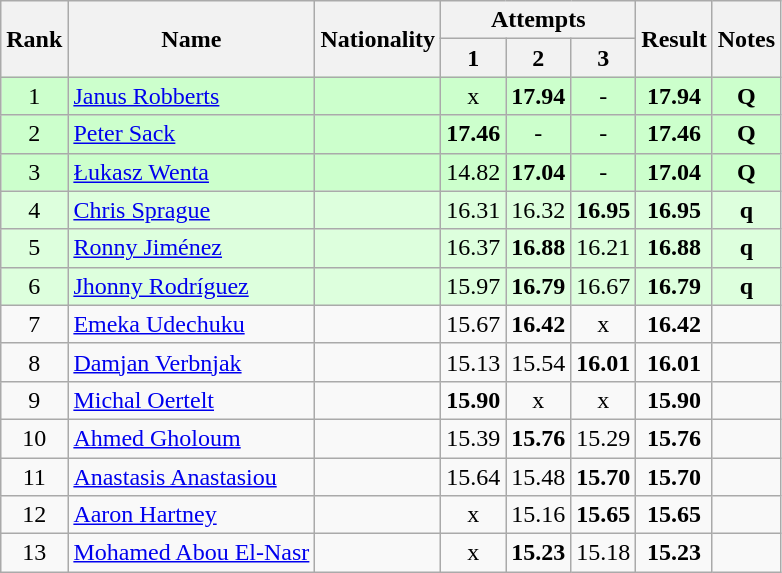<table class="wikitable sortable" style="text-align:center">
<tr>
<th rowspan=2>Rank</th>
<th rowspan=2>Name</th>
<th rowspan=2>Nationality</th>
<th colspan=3>Attempts</th>
<th rowspan=2>Result</th>
<th rowspan=2>Notes</th>
</tr>
<tr>
<th>1</th>
<th>2</th>
<th>3</th>
</tr>
<tr bgcolor=ccffcc>
<td>1</td>
<td align=left><a href='#'>Janus Robberts</a></td>
<td align=left></td>
<td>x</td>
<td><strong>17.94</strong></td>
<td>-</td>
<td><strong>17.94</strong></td>
<td><strong>Q</strong></td>
</tr>
<tr bgcolor=ccffcc>
<td>2</td>
<td align=left><a href='#'>Peter Sack</a></td>
<td align=left></td>
<td><strong>17.46</strong></td>
<td>-</td>
<td>-</td>
<td><strong>17.46</strong></td>
<td><strong>Q</strong></td>
</tr>
<tr bgcolor=ccffcc>
<td>3</td>
<td align=left><a href='#'>Łukasz Wenta</a></td>
<td align=left></td>
<td>14.82</td>
<td><strong>17.04</strong></td>
<td>-</td>
<td><strong>17.04</strong></td>
<td><strong>Q</strong></td>
</tr>
<tr bgcolor=ddffdd>
<td>4</td>
<td align=left><a href='#'>Chris Sprague</a></td>
<td align=left></td>
<td>16.31</td>
<td>16.32</td>
<td><strong>16.95</strong></td>
<td><strong>16.95</strong></td>
<td><strong>q</strong></td>
</tr>
<tr bgcolor=ddffdd>
<td>5</td>
<td align=left><a href='#'>Ronny Jiménez</a></td>
<td align=left></td>
<td>16.37</td>
<td><strong>16.88</strong></td>
<td>16.21</td>
<td><strong>16.88</strong></td>
<td><strong>q</strong></td>
</tr>
<tr bgcolor=ddffdd>
<td>6</td>
<td align=left><a href='#'>Jhonny Rodríguez</a></td>
<td align=left></td>
<td>15.97</td>
<td><strong>16.79</strong></td>
<td>16.67</td>
<td><strong>16.79</strong></td>
<td><strong>q</strong></td>
</tr>
<tr>
<td>7</td>
<td align=left><a href='#'>Emeka Udechuku</a></td>
<td align=left></td>
<td>15.67</td>
<td><strong>16.42</strong></td>
<td>x</td>
<td><strong>16.42</strong></td>
<td></td>
</tr>
<tr>
<td>8</td>
<td align=left><a href='#'>Damjan Verbnjak</a></td>
<td align=left></td>
<td>15.13</td>
<td>15.54</td>
<td><strong>16.01</strong></td>
<td><strong>16.01</strong></td>
<td></td>
</tr>
<tr>
<td>9</td>
<td align=left><a href='#'>Michal Oertelt</a></td>
<td align=left></td>
<td><strong>15.90</strong></td>
<td>x</td>
<td>x</td>
<td><strong>15.90</strong></td>
<td></td>
</tr>
<tr>
<td>10</td>
<td align=left><a href='#'>Ahmed Gholoum</a></td>
<td align=left></td>
<td>15.39</td>
<td><strong>15.76</strong></td>
<td>15.29</td>
<td><strong>15.76</strong></td>
<td></td>
</tr>
<tr>
<td>11</td>
<td align=left><a href='#'>Anastasis Anastasiou</a></td>
<td align=left></td>
<td>15.64</td>
<td>15.48</td>
<td><strong>15.70</strong></td>
<td><strong>15.70</strong></td>
<td></td>
</tr>
<tr>
<td>12</td>
<td align=left><a href='#'>Aaron Hartney</a></td>
<td align=left></td>
<td>x</td>
<td>15.16</td>
<td><strong>15.65</strong></td>
<td><strong>15.65</strong></td>
<td></td>
</tr>
<tr>
<td>13</td>
<td align=left><a href='#'>Mohamed Abou El-Nasr</a></td>
<td align=left></td>
<td>x</td>
<td><strong>15.23</strong></td>
<td>15.18</td>
<td><strong>15.23</strong></td>
<td></td>
</tr>
</table>
